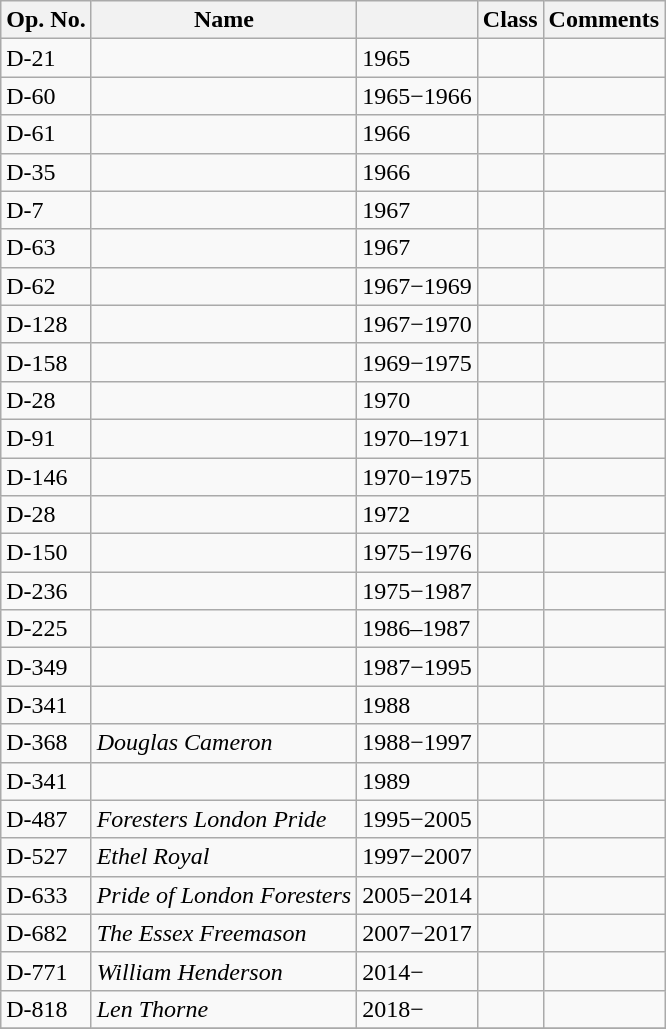<table class="wikitable">
<tr>
<th>Op. No.</th>
<th>Name</th>
<th></th>
<th>Class</th>
<th>Comments</th>
</tr>
<tr>
<td>D-21</td>
<td></td>
<td>1965</td>
<td></td>
<td></td>
</tr>
<tr>
<td>D-60</td>
<td></td>
<td>1965−1966</td>
<td></td>
<td></td>
</tr>
<tr>
<td>D-61</td>
<td></td>
<td>1966</td>
<td></td>
<td></td>
</tr>
<tr>
<td>D-35</td>
<td></td>
<td>1966</td>
<td></td>
<td></td>
</tr>
<tr>
<td>D-7</td>
<td></td>
<td>1967</td>
<td></td>
<td></td>
</tr>
<tr>
<td>D-63</td>
<td></td>
<td>1967</td>
<td></td>
<td></td>
</tr>
<tr>
<td>D-62</td>
<td></td>
<td>1967−1969</td>
<td></td>
<td></td>
</tr>
<tr>
<td>D-128</td>
<td></td>
<td>1967−1970</td>
<td></td>
<td></td>
</tr>
<tr>
<td>D-158</td>
<td></td>
<td>1969−1975</td>
<td></td>
<td></td>
</tr>
<tr>
<td>D-28</td>
<td></td>
<td>1970</td>
<td></td>
<td></td>
</tr>
<tr>
<td>D-91</td>
<td></td>
<td>1970–1971</td>
<td></td>
<td></td>
</tr>
<tr>
<td>D-146</td>
<td></td>
<td>1970−1975</td>
<td></td>
<td></td>
</tr>
<tr>
<td>D-28</td>
<td></td>
<td>1972</td>
<td></td>
<td></td>
</tr>
<tr>
<td>D-150</td>
<td></td>
<td>1975−1976</td>
<td></td>
<td></td>
</tr>
<tr>
<td>D-236</td>
<td></td>
<td>1975−1987</td>
<td></td>
<td></td>
</tr>
<tr>
<td>D-225</td>
<td></td>
<td>1986–1987</td>
<td></td>
<td></td>
</tr>
<tr>
<td>D-349</td>
<td></td>
<td>1987−1995</td>
<td></td>
<td></td>
</tr>
<tr>
<td>D-341</td>
<td></td>
<td>1988</td>
<td></td>
<td></td>
</tr>
<tr>
<td>D-368</td>
<td><em>Douglas Cameron</em></td>
<td>1988−1997</td>
<td></td>
<td></td>
</tr>
<tr>
<td>D-341</td>
<td></td>
<td>1989</td>
<td></td>
<td></td>
</tr>
<tr>
<td>D-487</td>
<td><em>Foresters London Pride</em></td>
<td>1995−2005</td>
<td></td>
<td></td>
</tr>
<tr>
<td>D-527</td>
<td><em>Ethel Royal</em></td>
<td>1997−2007</td>
<td></td>
<td></td>
</tr>
<tr>
<td>D-633</td>
<td><em>Pride of London Foresters</em></td>
<td>2005−2014</td>
<td></td>
<td></td>
</tr>
<tr>
<td>D-682</td>
<td><em>The Essex Freemason</em></td>
<td>2007−2017</td>
<td></td>
<td></td>
</tr>
<tr>
<td>D-771</td>
<td><em>William Henderson</em></td>
<td>2014−</td>
<td></td>
<td></td>
</tr>
<tr>
<td>D-818</td>
<td><em>Len Thorne </em></td>
<td>2018−</td>
<td></td>
<td></td>
</tr>
<tr>
</tr>
</table>
